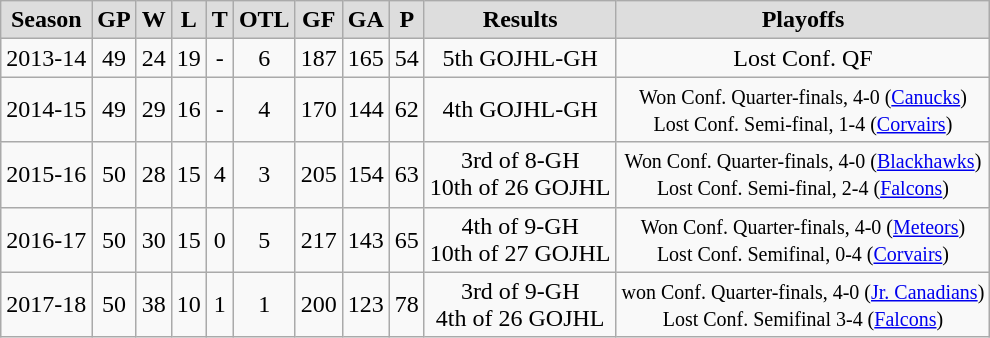<table class="wikitable">
<tr align="center"  bgcolor="#dddddd">
<td><strong>Season</strong></td>
<td><strong>GP</strong></td>
<td><strong>W</strong></td>
<td><strong>L</strong></td>
<td><strong>T</strong></td>
<td><strong>OTL</strong></td>
<td><strong>GF</strong></td>
<td><strong>GA</strong></td>
<td><strong>P</strong></td>
<td><strong>Results</strong></td>
<td><strong>Playoffs</strong></td>
</tr>
<tr align="center">
<td>2013-14</td>
<td>49</td>
<td>24</td>
<td>19</td>
<td>-</td>
<td>6</td>
<td>187</td>
<td>165</td>
<td>54</td>
<td>5th GOJHL-GH</td>
<td>Lost Conf. QF</td>
</tr>
<tr align="center">
<td>2014-15</td>
<td>49</td>
<td>29</td>
<td>16</td>
<td>-</td>
<td>4</td>
<td>170</td>
<td>144</td>
<td>62</td>
<td>4th GOJHL-GH</td>
<td><small>Won Conf. Quarter-finals, 4-0 (<a href='#'>Canucks</a>)<br>Lost Conf. Semi-final, 1-4 (<a href='#'>Corvairs</a>)</small></td>
</tr>
<tr align="center">
<td>2015-16</td>
<td>50</td>
<td>28</td>
<td>15</td>
<td>4</td>
<td>3</td>
<td>205</td>
<td>154</td>
<td>63</td>
<td>3rd of 8-GH<br>10th of 26 GOJHL</td>
<td><small>Won Conf. Quarter-finals, 4-0 (<a href='#'>Blackhawks</a>)<br>Lost Conf. Semi-final, 2-4 (<a href='#'>Falcons</a>)</small></td>
</tr>
<tr align="center">
<td>2016-17</td>
<td>50</td>
<td>30</td>
<td>15</td>
<td>0</td>
<td>5</td>
<td>217</td>
<td>143</td>
<td>65</td>
<td>4th of 9-GH<br>10th of 27 GOJHL</td>
<td><small>Won Conf. Quarter-finals, 4-0 (<a href='#'>Meteors</a>)<br>Lost Conf. Semifinal, 0-4 (<a href='#'>Corvairs</a>)</small></td>
</tr>
<tr align="center">
<td>2017-18</td>
<td>50</td>
<td>38</td>
<td>10</td>
<td>1</td>
<td>1</td>
<td>200</td>
<td>123</td>
<td>78</td>
<td>3rd of 9-GH<br>4th of 26 GOJHL</td>
<td><small>won Conf. Quarter-finals, 4-0 (<a href='#'>Jr. Canadians</a>)<br>Lost Conf. Semifinal 3-4 (<a href='#'>Falcons</a>)</small></td>
</tr>
</table>
